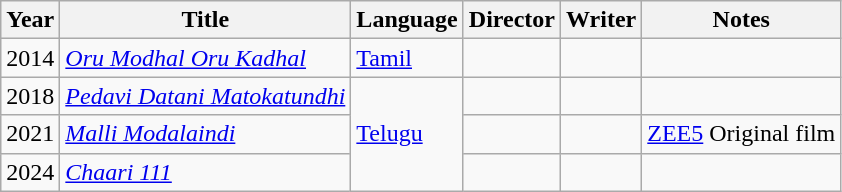<table class="wikitable sortable" style="font-size:100%">
<tr align="text-align:center;">
<th>Year</th>
<th>Title</th>
<th>Language</th>
<th>Director</th>
<th>Writer</th>
<th>Notes</th>
</tr>
<tr>
<td>2014</td>
<td><em><a href='#'>Oru Modhal Oru Kadhal</a></em></td>
<td><a href='#'>Tamil</a></td>
<td></td>
<td></td>
<td></td>
</tr>
<tr>
<td>2018</td>
<td><em><a href='#'>Pedavi Datani Matokatundhi</a></em></td>
<td rowspan="3"><a href='#'>Telugu</a></td>
<td></td>
<td></td>
<td></td>
</tr>
<tr>
<td>2021</td>
<td><em><a href='#'>Malli Modalaindi</a></em></td>
<td></td>
<td></td>
<td><a href='#'>ZEE5</a> Original film</td>
</tr>
<tr>
<td>2024</td>
<td><em><a href='#'>Chaari 111</a></em></td>
<td></td>
<td></td>
<td></td>
</tr>
</table>
